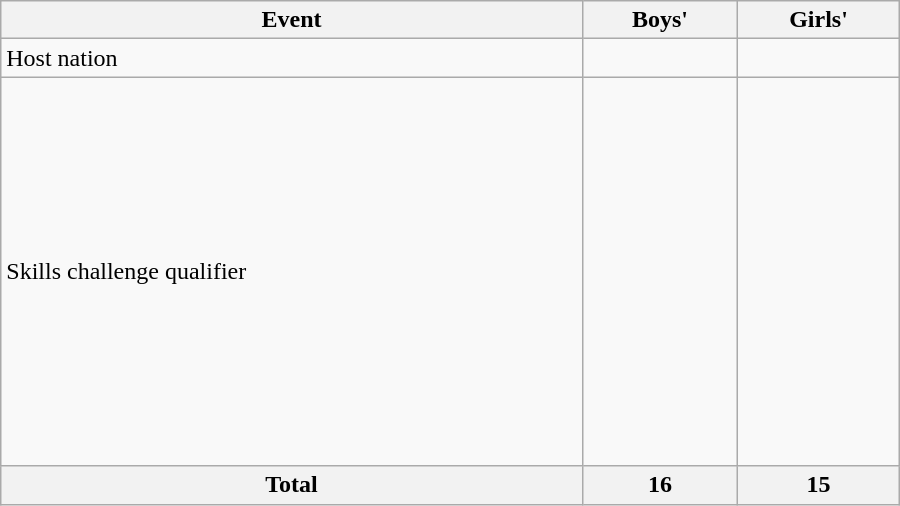<table class="wikitable" width=600 style="text-align:center">
<tr>
<th>Event</th>
<th>Boys'</th>
<th>Girls'</th>
</tr>
<tr>
<td align="left">Host nation</td>
<td align="left"></td>
<td align="left"></td>
</tr>
<tr>
<td align="left">Skills challenge qualifier</td>
<td align="left"><br><br><br><br><br><br><br><br><br><br><br><br><br><br></td>
<td align="left" valign=top><br><br><br><br><br><br><br><br><br><br><br><br><br></td>
</tr>
<tr>
<th>Total</th>
<th>16</th>
<th>15</th>
</tr>
</table>
